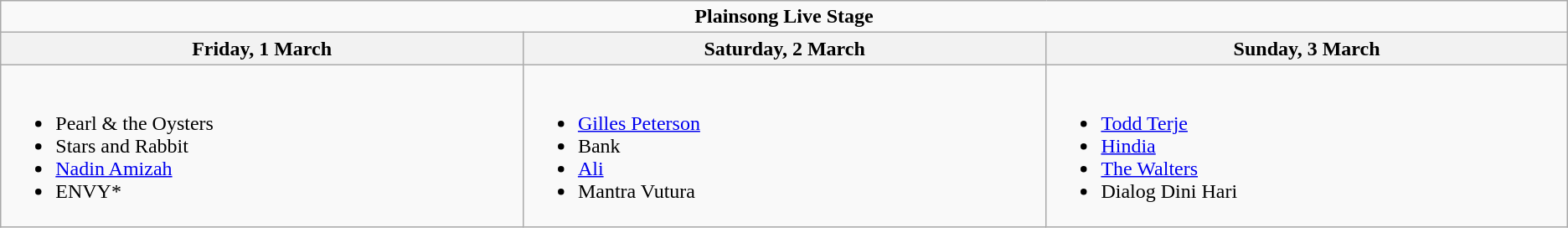<table class="wikitable">
<tr>
<td colspan="4" align="center"><strong>Plainsong Live Stage</strong></td>
</tr>
<tr>
<th width="500">Friday, 1 March</th>
<th width="500">Saturday, 2 March</th>
<th width="500">Sunday, 3 March</th>
</tr>
<tr valign="top">
<td><br><ul><li>Pearl & the Oysters</li><li>Stars and Rabbit</li><li><a href='#'>Nadin Amizah</a></li><li>ENVY*</li></ul></td>
<td><br><ul><li><a href='#'>Gilles Peterson</a></li><li>Bank</li><li><a href='#'>Ali</a></li><li>Mantra Vutura</li></ul></td>
<td><br><ul><li><a href='#'>Todd Terje</a></li><li><a href='#'>Hindia</a></li><li><a href='#'>The Walters</a></li><li>Dialog Dini Hari</li></ul></td>
</tr>
</table>
